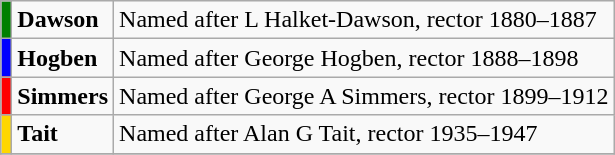<table class="wikitable">
<tr>
<td style = "background:Green"></td>
<td><strong>Dawson</strong></td>
<td>Named after L Halket-Dawson, rector 1880–1887</td>
</tr>
<tr>
<td style = "background:Blue"></td>
<td><strong>Hogben</strong></td>
<td>Named after George Hogben, rector 1888–1898</td>
</tr>
<tr>
<td style = "background:Red"></td>
<td><strong>Simmers</strong></td>
<td>Named after George A Simmers, rector 1899–1912</td>
</tr>
<tr>
<td style = "background:Gold"></td>
<td><strong>Tait</strong></td>
<td>Named after Alan G Tait, rector 1935–1947</td>
</tr>
<tr>
</tr>
</table>
